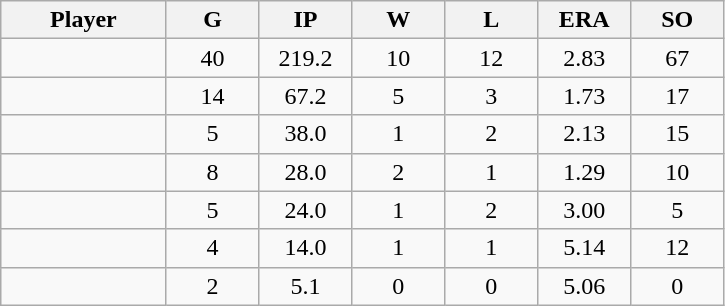<table class="wikitable sortable">
<tr>
<th bgcolor="#DDDDFF" width="16%">Player</th>
<th bgcolor="#DDDDFF" width="9%">G</th>
<th bgcolor="#DDDDFF" width="9%">IP</th>
<th bgcolor="#DDDDFF" width="9%">W</th>
<th bgcolor="#DDDDFF" width="9%">L</th>
<th bgcolor="#DDDDFF" width="9%">ERA</th>
<th bgcolor="#DDDDFF" width="9%">SO</th>
</tr>
<tr align="center">
<td></td>
<td>40</td>
<td>219.2</td>
<td>10</td>
<td>12</td>
<td>2.83</td>
<td>67</td>
</tr>
<tr align="center">
<td></td>
<td>14</td>
<td>67.2</td>
<td>5</td>
<td>3</td>
<td>1.73</td>
<td>17</td>
</tr>
<tr align="center">
<td></td>
<td>5</td>
<td>38.0</td>
<td>1</td>
<td>2</td>
<td>2.13</td>
<td>15</td>
</tr>
<tr align="center">
<td></td>
<td>8</td>
<td>28.0</td>
<td>2</td>
<td>1</td>
<td>1.29</td>
<td>10</td>
</tr>
<tr align="center">
<td></td>
<td>5</td>
<td>24.0</td>
<td>1</td>
<td>2</td>
<td>3.00</td>
<td>5</td>
</tr>
<tr align="center">
<td></td>
<td>4</td>
<td>14.0</td>
<td>1</td>
<td>1</td>
<td>5.14</td>
<td>12</td>
</tr>
<tr align="center">
<td></td>
<td>2</td>
<td>5.1</td>
<td>0</td>
<td>0</td>
<td>5.06</td>
<td>0</td>
</tr>
</table>
